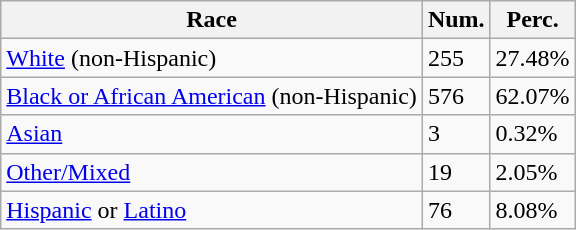<table class="wikitable">
<tr>
<th>Race</th>
<th>Num.</th>
<th>Perc.</th>
</tr>
<tr>
<td><a href='#'>White</a> (non-Hispanic)</td>
<td>255</td>
<td>27.48%</td>
</tr>
<tr>
<td><a href='#'>Black or African American</a> (non-Hispanic)</td>
<td>576</td>
<td>62.07%</td>
</tr>
<tr>
<td><a href='#'>Asian</a></td>
<td>3</td>
<td>0.32%</td>
</tr>
<tr>
<td><a href='#'>Other/Mixed</a></td>
<td>19</td>
<td>2.05%</td>
</tr>
<tr>
<td><a href='#'>Hispanic</a> or <a href='#'>Latino</a></td>
<td>76</td>
<td>8.08%</td>
</tr>
</table>
